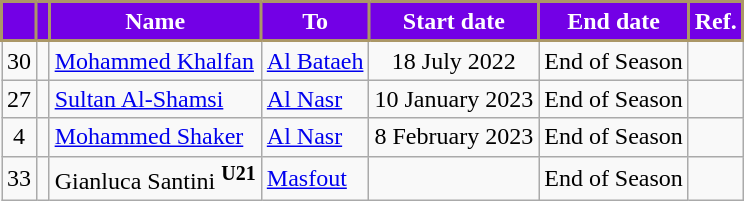<table class="wikitable">
<tr>
<th style="color:#FFFFFF; background: #7300E6; border:2px solid #AB9767;"></th>
<th style="color:#FFFFFF; background: #7300E6; border:2px solid #AB9767;"></th>
<th style="color:#FFFFFF; background: #7300E6; border:2px solid #AB9767;">Name</th>
<th style="color:#FFFFFF; background: #7300E6; border:2px solid #AB9767;">To</th>
<th style="color:#FFFFFF; background: #7300E6; border:2px solid #AB9767;">Start date</th>
<th style="color:#FFFFFF; background: #7300E6; border:2px solid #AB9767;">End date</th>
<th style="color:#FFFFFF; background: #7300E6; border:2px solid #AB9767;">Ref.</th>
</tr>
<tr>
<td align=center>30</td>
<td align=center></td>
<td> <a href='#'>Mohammed Khalfan</a></td>
<td> <a href='#'>Al Bataeh</a></td>
<td align=center>18 July 2022</td>
<td>End of Season</td>
<td></td>
</tr>
<tr>
<td align=center>27</td>
<td align=center></td>
<td> <a href='#'>Sultan Al-Shamsi</a></td>
<td> <a href='#'>Al Nasr</a></td>
<td align=center>10 January 2023</td>
<td>End of Season</td>
<td></td>
</tr>
<tr>
<td align=center>4</td>
<td align=center></td>
<td> <a href='#'>Mohammed Shaker</a></td>
<td> <a href='#'>Al Nasr</a></td>
<td align=center>8 February 2023</td>
<td>End of Season</td>
<td></td>
</tr>
<tr>
<td align=center>33</td>
<td align=center></td>
<td> Gianluca Santini <sup><strong>U21</strong></sup></td>
<td> <a href='#'>Masfout</a></td>
<td align=center></td>
<td>End of Season</td>
<td></td>
</tr>
</table>
